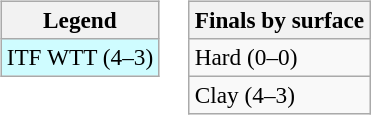<table>
<tr valign=top>
<td><br><table class="wikitable" style=font-size:97%>
<tr>
<th>Legend</th>
</tr>
<tr style="background:#cffcff;">
<td>ITF WTT (4–3)</td>
</tr>
</table>
</td>
<td><br><table class="wikitable" style=font-size:97%>
<tr>
<th>Finals by surface</th>
</tr>
<tr>
<td>Hard (0–0)</td>
</tr>
<tr>
<td>Clay (4–3)</td>
</tr>
</table>
</td>
</tr>
</table>
